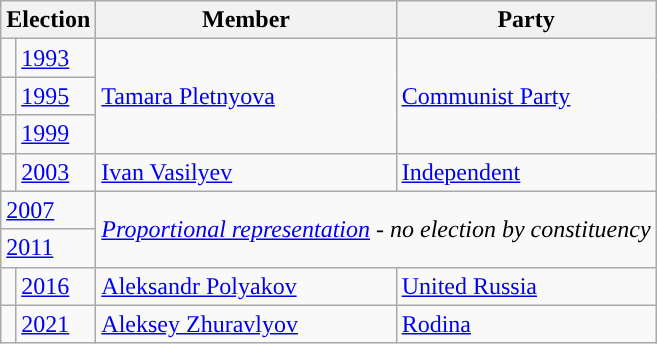<table class="wikitable">
<tr>
<th colspan="2">Election</th>
<th>Member</th>
<th>Party</th>
</tr>
<tr>
<td style="background-color:"></td>
<td><a href='#'>1993</a></td>
<td rowspan=3><a href='#'>Tamara Pletnyova</a></td>
<td rowspan=3><a href='#'>Communist Party</a></td>
</tr>
<tr>
<td style="background-color:"></td>
<td><a href='#'>1995</a></td>
</tr>
<tr>
<td style="background-color:"></td>
<td><a href='#'>1999</a></td>
</tr>
<tr>
<td style="background-color:"></td>
<td><a href='#'>2003</a></td>
<td><a href='#'>Ivan Vasilyev</a></td>
<td><a href='#'>Independent</a></td>
</tr>
<tr>
<td colspan=2><a href='#'>2007</a></td>
<td colspan=2 rowspan=2><em><a href='#'>Proportional representation</a> - no election by constituency</em></td>
</tr>
<tr>
<td colspan=2><a href='#'>2011</a></td>
</tr>
<tr>
<td style="background-color: "></td>
<td><a href='#'>2016</a></td>
<td><a href='#'>Aleksandr Polyakov</a></td>
<td><a href='#'>United Russia</a></td>
</tr>
<tr>
<td style="background-color: "></td>
<td><a href='#'>2021</a></td>
<td><a href='#'>Aleksey Zhuravlyov</a></td>
<td><a href='#'>Rodina</a></td>
</tr>
</table>
